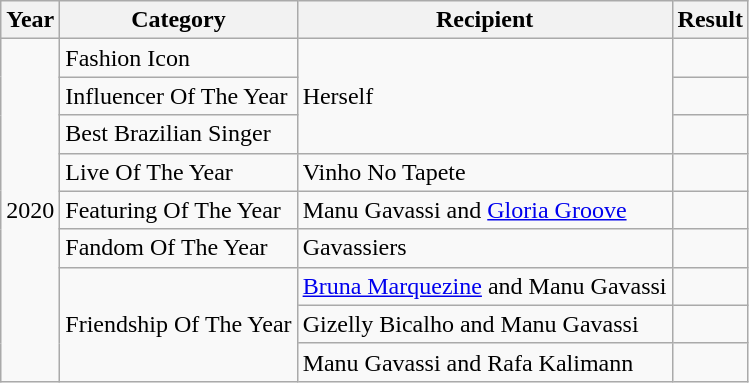<table class="wikitable">
<tr>
<th>Year</th>
<th>Category</th>
<th>Recipient</th>
<th>Result</th>
</tr>
<tr>
<td rowspan=9>2020</td>
<td>Fashion Icon</td>
<td rowspan=3>Herself</td>
<td></td>
</tr>
<tr>
<td>Influencer Of The Year</td>
<td></td>
</tr>
<tr>
<td>Best Brazilian Singer</td>
<td></td>
</tr>
<tr>
<td>Live Of The Year</td>
<td>Vinho No Tapete</td>
<td></td>
</tr>
<tr>
<td>Featuring Of The Year</td>
<td>Manu Gavassi and <a href='#'>Gloria Groove</a></td>
<td></td>
</tr>
<tr>
<td>Fandom Of The Year</td>
<td>Gavassiers</td>
<td></td>
</tr>
<tr>
<td rowspan=3>Friendship Of The Year</td>
<td><a href='#'>Bruna Marquezine</a> and Manu Gavassi</td>
<td></td>
</tr>
<tr>
<td>Gizelly Bicalho and Manu Gavassi</td>
<td></td>
</tr>
<tr>
<td>Manu Gavassi and Rafa Kalimann</td>
<td></td>
</tr>
</table>
